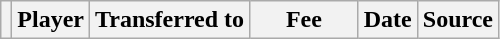<table class="wikitable plainrowheaders sortable">
<tr>
<th></th>
<th scope="col">Player</th>
<th>Transferred to</th>
<th style="width: 65px;">Fee</th>
<th scope="col">Date</th>
<th scope="col">Source</th>
</tr>
</table>
